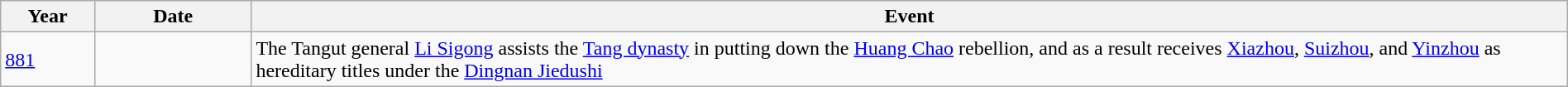<table class="wikitable" width="100%">
<tr>
<th style="width:6%">Year</th>
<th style="width:10%">Date</th>
<th>Event</th>
</tr>
<tr>
<td><a href='#'>881</a></td>
<td></td>
<td>The Tangut general <a href='#'>Li Sigong</a> assists the <a href='#'>Tang dynasty</a> in putting down the <a href='#'>Huang Chao</a> rebellion, and as a result receives <a href='#'>Xiazhou</a>, <a href='#'>Suizhou</a>, and <a href='#'>Yinzhou</a> as hereditary titles under the <a href='#'>Dingnan Jiedushi</a></td>
</tr>
</table>
